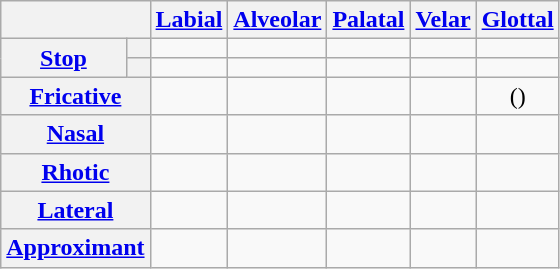<table class="wikitable" style="text-align:center">
<tr>
<th colspan="2"></th>
<th><a href='#'>Labial</a></th>
<th><a href='#'>Alveolar</a></th>
<th><a href='#'>Palatal</a></th>
<th><a href='#'>Velar</a></th>
<th><a href='#'>Glottal</a></th>
</tr>
<tr>
<th rowspan="2"><a href='#'>Stop</a></th>
<th></th>
<td></td>
<td></td>
<td></td>
<td></td>
<td></td>
</tr>
<tr>
<th></th>
<td></td>
<td></td>
<td></td>
<td></td>
<td></td>
</tr>
<tr>
<th colspan="2"><a href='#'>Fricative</a></th>
<td></td>
<td></td>
<td></td>
<td></td>
<td>()</td>
</tr>
<tr>
<th colspan="2"><a href='#'>Nasal</a></th>
<td></td>
<td></td>
<td></td>
<td></td>
<td></td>
</tr>
<tr>
<th colspan="2"><a href='#'>Rhotic</a></th>
<td></td>
<td></td>
<td></td>
<td></td>
<td></td>
</tr>
<tr>
<th colspan="2"><a href='#'>Lateral</a></th>
<td></td>
<td></td>
<td></td>
<td></td>
<td></td>
</tr>
<tr>
<th colspan="2"><a href='#'>Approximant</a></th>
<td></td>
<td></td>
<td></td>
<td></td>
<td></td>
</tr>
</table>
